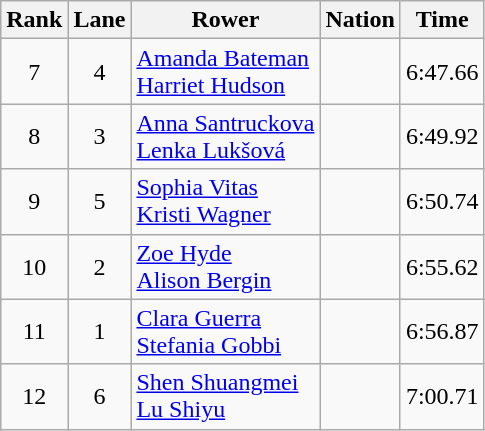<table class="wikitable sortable" style="text-align:center">
<tr>
<th>Rank</th>
<th>Lane</th>
<th>Rower</th>
<th>Nation</th>
<th>Time</th>
</tr>
<tr>
<td>7</td>
<td>4</td>
<td align="left"><a href='#'>Amanda Bateman</a><br><a href='#'>Harriet Hudson</a></td>
<td align="left"></td>
<td>6:47.66</td>
</tr>
<tr>
<td>8</td>
<td>3</td>
<td align="left"><a href='#'>Anna Santruckova</a><br><a href='#'>Lenka Lukšová</a></td>
<td align="left"></td>
<td>6:49.92</td>
</tr>
<tr>
<td>9</td>
<td>5</td>
<td align="left"><a href='#'>Sophia Vitas</a><br><a href='#'>Kristi Wagner</a></td>
<td align="left"></td>
<td>6:50.74</td>
</tr>
<tr>
<td>10</td>
<td>2</td>
<td align=left><a href='#'>Zoe Hyde</a><br><a href='#'>Alison Bergin</a></td>
<td align=left></td>
<td>6:55.62</td>
</tr>
<tr>
<td>11</td>
<td>1</td>
<td align="left"><a href='#'>Clara Guerra</a><br><a href='#'>Stefania Gobbi</a></td>
<td align="left"></td>
<td>6:56.87</td>
</tr>
<tr>
<td>12</td>
<td>6</td>
<td align=left><a href='#'>Shen Shuangmei</a><br><a href='#'>Lu Shiyu</a></td>
<td align=left></td>
<td>7:00.71</td>
</tr>
</table>
